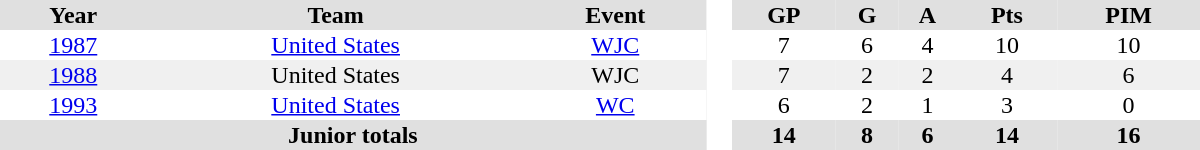<table border="0" cellpadding="1" cellspacing="0" style="text-align:center; width:50em">
<tr ALIGN="center" bgcolor="#e0e0e0">
<th>Year</th>
<th>Team</th>
<th>Event</th>
<th rowspan="99" bgcolor="#ffffff"> </th>
<th>GP</th>
<th>G</th>
<th>A</th>
<th>Pts</th>
<th>PIM</th>
</tr>
<tr>
<td><a href='#'>1987</a></td>
<td><a href='#'>United States</a></td>
<td><a href='#'>WJC</a></td>
<td>7</td>
<td>6</td>
<td>4</td>
<td>10</td>
<td>10</td>
</tr>
<tr bgcolor="#f0f0f0">
<td><a href='#'>1988</a></td>
<td>United States</td>
<td>WJC</td>
<td>7</td>
<td>2</td>
<td>2</td>
<td>4</td>
<td>6</td>
</tr>
<tr>
<td><a href='#'>1993</a></td>
<td><a href='#'>United States</a></td>
<td><a href='#'>WC</a></td>
<td>6</td>
<td>2</td>
<td>1</td>
<td>3</td>
<td>0</td>
</tr>
<tr bgcolor="#e0e0e0">
<th colspan=3>Junior totals</th>
<th>14</th>
<th>8</th>
<th>6</th>
<th>14</th>
<th>16</th>
</tr>
</table>
